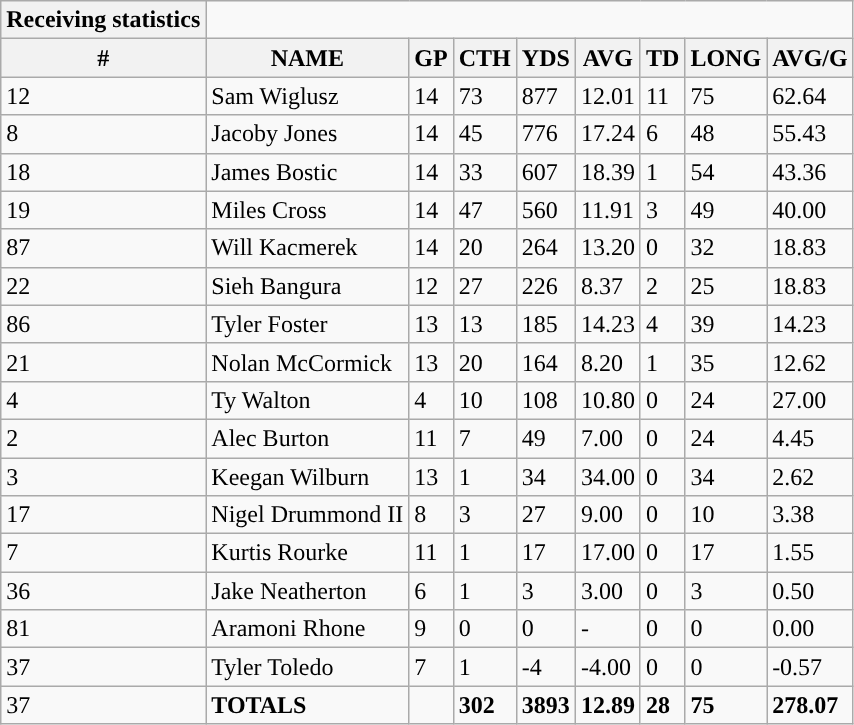<table class="wikitable collapsible">
<tr>
<th style="text-align:center; ">Receiving statistics</th>
</tr>
<tr>
<th>#</th>
<th>NAME</th>
<th>GP</th>
<th>CTH</th>
<th>YDS</th>
<th>AVG</th>
<th>TD</th>
<th>LONG</th>
<th>AVG/G</th>
</tr>
<tr>
<td>12</td>
<td>Sam Wiglusz</td>
<td>14</td>
<td>73</td>
<td>877</td>
<td>12.01</td>
<td>11</td>
<td>75</td>
<td>62.64</td>
</tr>
<tr>
<td>8</td>
<td>Jacoby Jones</td>
<td>14</td>
<td>45</td>
<td>776</td>
<td>17.24</td>
<td>6</td>
<td>48</td>
<td>55.43</td>
</tr>
<tr>
<td>18</td>
<td>James Bostic</td>
<td>14</td>
<td>33</td>
<td>607</td>
<td>18.39</td>
<td>1</td>
<td>54</td>
<td>43.36</td>
</tr>
<tr>
<td>19</td>
<td>Miles Cross</td>
<td>14</td>
<td>47</td>
<td>560</td>
<td>11.91</td>
<td>3</td>
<td>49</td>
<td>40.00</td>
</tr>
<tr>
<td>87</td>
<td>Will Kacmerek</td>
<td>14</td>
<td>20</td>
<td>264</td>
<td>13.20</td>
<td>0</td>
<td>32</td>
<td>18.83</td>
</tr>
<tr>
<td>22</td>
<td>Sieh Bangura</td>
<td>12</td>
<td>27</td>
<td>226</td>
<td>8.37</td>
<td>2</td>
<td>25</td>
<td>18.83</td>
</tr>
<tr>
<td>86</td>
<td>Tyler Foster</td>
<td>13</td>
<td>13</td>
<td>185</td>
<td>14.23</td>
<td>4</td>
<td>39</td>
<td>14.23</td>
</tr>
<tr>
<td>21</td>
<td>Nolan McCormick</td>
<td>13</td>
<td>20</td>
<td>164</td>
<td>8.20</td>
<td>1</td>
<td>35</td>
<td>12.62</td>
</tr>
<tr>
<td>4</td>
<td>Ty Walton</td>
<td>4</td>
<td>10</td>
<td>108</td>
<td>10.80</td>
<td>0</td>
<td>24</td>
<td>27.00</td>
</tr>
<tr>
<td>2</td>
<td>Alec Burton</td>
<td>11</td>
<td>7</td>
<td>49</td>
<td>7.00</td>
<td>0</td>
<td>24</td>
<td>4.45</td>
</tr>
<tr>
<td>3</td>
<td>Keegan Wilburn</td>
<td>13</td>
<td>1</td>
<td>34</td>
<td>34.00</td>
<td>0</td>
<td>34</td>
<td>2.62</td>
</tr>
<tr>
<td>17</td>
<td>Nigel Drummond II</td>
<td>8</td>
<td>3</td>
<td>27</td>
<td>9.00</td>
<td>0</td>
<td>10</td>
<td>3.38</td>
</tr>
<tr>
<td>7</td>
<td>Kurtis Rourke</td>
<td>11</td>
<td>1</td>
<td>17</td>
<td>17.00</td>
<td>0</td>
<td>17</td>
<td>1.55</td>
</tr>
<tr>
<td>36</td>
<td>Jake Neatherton</td>
<td>6</td>
<td>1</td>
<td>3</td>
<td>3.00</td>
<td>0</td>
<td>3</td>
<td>0.50</td>
</tr>
<tr>
<td>81</td>
<td>Aramoni Rhone</td>
<td>9</td>
<td>0</td>
<td>0</td>
<td>-</td>
<td>0</td>
<td>0</td>
<td>0.00</td>
</tr>
<tr>
<td>37</td>
<td>Tyler Toledo</td>
<td>7</td>
<td>1</td>
<td>-4</td>
<td>-4.00</td>
<td>0</td>
<td>0</td>
<td>-0.57</td>
</tr>
<tr>
<td>37</td>
<td><strong>TOTALS</strong></td>
<td></td>
<td><strong>302</strong></td>
<td><strong>3893</strong></td>
<td><strong>12.89</strong></td>
<td><strong>28</strong></td>
<td><strong>75</strong></td>
<td><strong>278.07</strong></td>
</tr>
</table>
